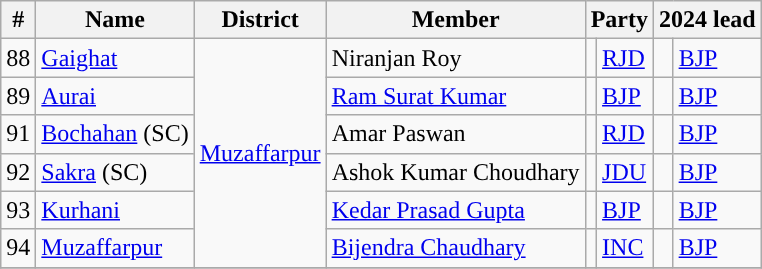<table class="wikitable">
<tr>
<th>#</th>
<th>Name</th>
<th>District</th>
<th>Member</th>
<th colspan="2">Party</th>
<th colspan="2">2024 lead</th>
</tr>
<tr>
<td>88</td>
<td><a href='#'>Gaighat</a></td>
<td rowspan="6"><a href='#'>Muzaffarpur</a></td>
<td>Niranjan Roy</td>
<td style="background-color: "></td>
<td><a href='#'>RJD</a></td>
<td style="background-color: "></td>
<td><a href='#'>BJP</a></td>
</tr>
<tr>
<td>89</td>
<td><a href='#'>Aurai</a></td>
<td><a href='#'>Ram Surat Kumar</a></td>
<td style="background-color: "></td>
<td><a href='#'>BJP</a></td>
<td style="background-color: "></td>
<td><a href='#'>BJP</a></td>
</tr>
<tr>
<td>91</td>
<td><a href='#'>Bochahan</a> (SC)</td>
<td>Amar Paswan</td>
<td style="background-color: "></td>
<td><a href='#'>RJD</a></td>
<td style="background-color: "></td>
<td><a href='#'>BJP</a></td>
</tr>
<tr>
<td>92</td>
<td><a href='#'>Sakra</a> (SC)</td>
<td>Ashok Kumar Choudhary</td>
<td style="background-color: "></td>
<td><a href='#'>JDU</a></td>
<td style="background-color: "></td>
<td><a href='#'>BJP</a></td>
</tr>
<tr>
<td>93</td>
<td><a href='#'>Kurhani</a></td>
<td><a href='#'>Kedar Prasad Gupta</a></td>
<td style="background-color: "></td>
<td><a href='#'>BJP</a></td>
<td style="background-color: "></td>
<td><a href='#'>BJP</a></td>
</tr>
<tr>
<td>94</td>
<td><a href='#'>Muzaffarpur</a></td>
<td><a href='#'>Bijendra Chaudhary</a></td>
<td style="background-color: "></td>
<td><a href='#'>INC</a></td>
<td style="background-color: "></td>
<td><a href='#'>BJP</a></td>
</tr>
<tr>
</tr>
</table>
